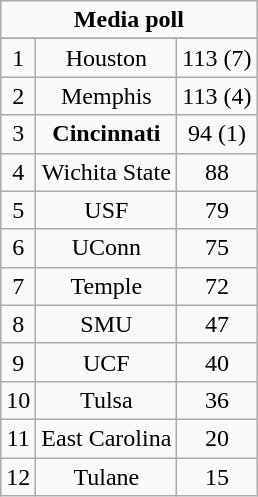<table class="wikitable">
<tr align="center">
<td align="center" Colspan="3"><strong>Media poll</strong></td>
</tr>
<tr align="center">
</tr>
<tr align="center">
<td>1</td>
<td>Houston</td>
<td>113 (7)</td>
</tr>
<tr align="center">
<td>2</td>
<td>Memphis</td>
<td>113 (4)</td>
</tr>
<tr align="center">
<td>3</td>
<td><strong>Cincinnati</strong></td>
<td>94 (1)</td>
</tr>
<tr align="center">
<td>4</td>
<td>Wichita State</td>
<td>88</td>
</tr>
<tr align="center">
<td>5</td>
<td>USF</td>
<td>79</td>
</tr>
<tr align="center">
<td>6</td>
<td>UConn</td>
<td>75</td>
</tr>
<tr align="center">
<td>7</td>
<td>Temple</td>
<td>72</td>
</tr>
<tr align="center">
<td>8</td>
<td>SMU</td>
<td>47</td>
</tr>
<tr align="center">
<td>9</td>
<td>UCF</td>
<td>40</td>
</tr>
<tr align="center">
<td>10</td>
<td>Tulsa</td>
<td>36</td>
</tr>
<tr align="center">
<td>11</td>
<td>East Carolina</td>
<td>20</td>
</tr>
<tr align="center">
<td>12</td>
<td>Tulane</td>
<td>15</td>
</tr>
</table>
